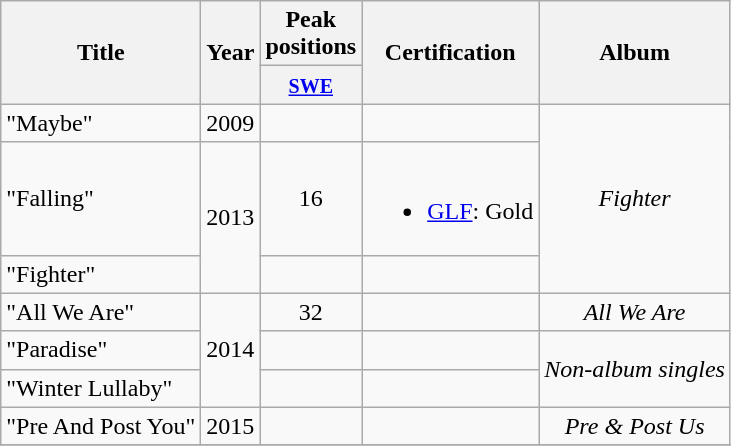<table class="wikitable">
<tr>
<th align="center" rowspan="2">Title</th>
<th align="center" rowspan="2">Year</th>
<th align="center" colspan="1">Peak positions</th>
<th align="center" rowspan="2">Certification</th>
<th align="center" rowspan="2">Album</th>
</tr>
<tr>
<th width="20"><small><a href='#'>SWE</a><br></small></th>
</tr>
<tr>
<td>"Maybe"</td>
<td style="text-align:center;">2009</td>
<td style="text-align:center;"></td>
<td style="text-align:center;"></td>
<td style="text-align:center;" rowspan="3"><em>Fighter</em></td>
</tr>
<tr>
<td>"Falling"</td>
<td style="text-align:center;" rowspan="2">2013</td>
<td style="text-align:center;">16</td>
<td><br><ul><li><a href='#'>GLF</a>: Gold</li></ul></td>
</tr>
<tr>
<td>"Fighter"</td>
<td style="text-align:center;"></td>
<td style="text-align:center;"></td>
</tr>
<tr>
<td>"All We Are"</td>
<td style="text-align:center;" rowspan="3">2014</td>
<td style="text-align:center;">32</td>
<td style="text-align:center;"></td>
<td style="text-align:center;"><em>All We Are</em></td>
</tr>
<tr>
<td>"Paradise"</td>
<td style="text-align:center;"></td>
<td style="text-align:center;"></td>
<td style="text-align:center;" rowspan="2"><em>Non-album singles</em></td>
</tr>
<tr>
<td>"Winter Lullaby"</td>
<td style="text-align:center;"></td>
<td style="text-align:center;"></td>
</tr>
<tr>
<td>"Pre And Post You"</td>
<td>2015</td>
<td style="text-align:center;"></td>
<td style="text-align:center;"></td>
<td style="text-align:center;"><em>Pre & Post Us</em></td>
</tr>
<tr>
</tr>
</table>
